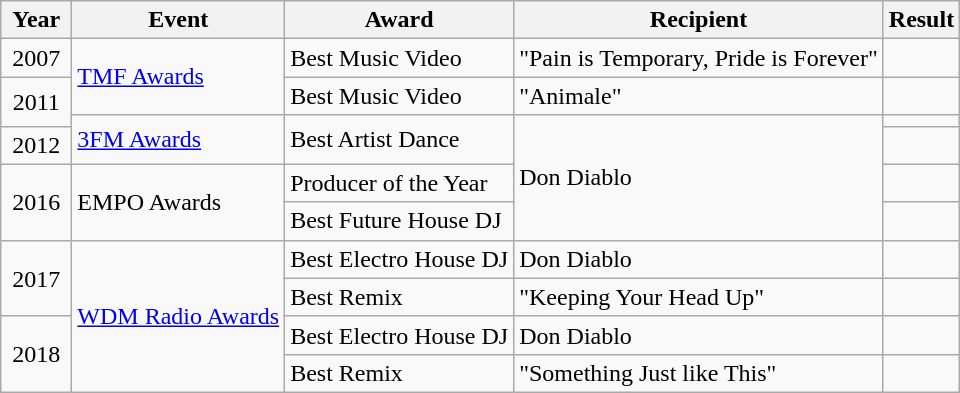<table class="wikitable">
<tr>
<th width="40">Year</th>
<th>Event</th>
<th>Award</th>
<th>Recipient</th>
<th>Result</th>
</tr>
<tr>
<td style="text-align:center;">2007</td>
<td rowspan="2"><a href='#'>TMF Awards</a></td>
<td>Best Music Video</td>
<td>"Pain is Temporary, Pride is Forever"</td>
<td></td>
</tr>
<tr>
<td style="text-align:center;" rowspan="2">2011</td>
<td>Best Music Video</td>
<td>"Animale"</td>
<td></td>
</tr>
<tr>
<td rowspan="2"><a href='#'>3FM Awards</a></td>
<td rowspan="2">Best Artist Dance</td>
<td rowspan="4">Don Diablo</td>
<td></td>
</tr>
<tr>
<td style="text-align:center;">2012</td>
<td></td>
</tr>
<tr>
<td rowspan="2" style="text-align:center;">2016</td>
<td rowspan="2">EMPO Awards</td>
<td>Producer of the Year</td>
<td></td>
</tr>
<tr>
<td>Best Future House DJ</td>
<td></td>
</tr>
<tr>
<td rowspan="2" style="text-align:center;">2017</td>
<td rowspan="4"><a href='#'>WDM Radio Awards</a></td>
<td>Best Electro House DJ</td>
<td>Don Diablo</td>
<td></td>
</tr>
<tr>
<td>Best Remix</td>
<td>"Keeping Your Head Up"</td>
<td></td>
</tr>
<tr>
<td rowspan="2" style="text-align:center;">2018</td>
<td>Best Electro House DJ</td>
<td>Don Diablo</td>
<td></td>
</tr>
<tr>
<td>Best Remix</td>
<td>"Something Just like This"</td>
<td></td>
</tr>
</table>
